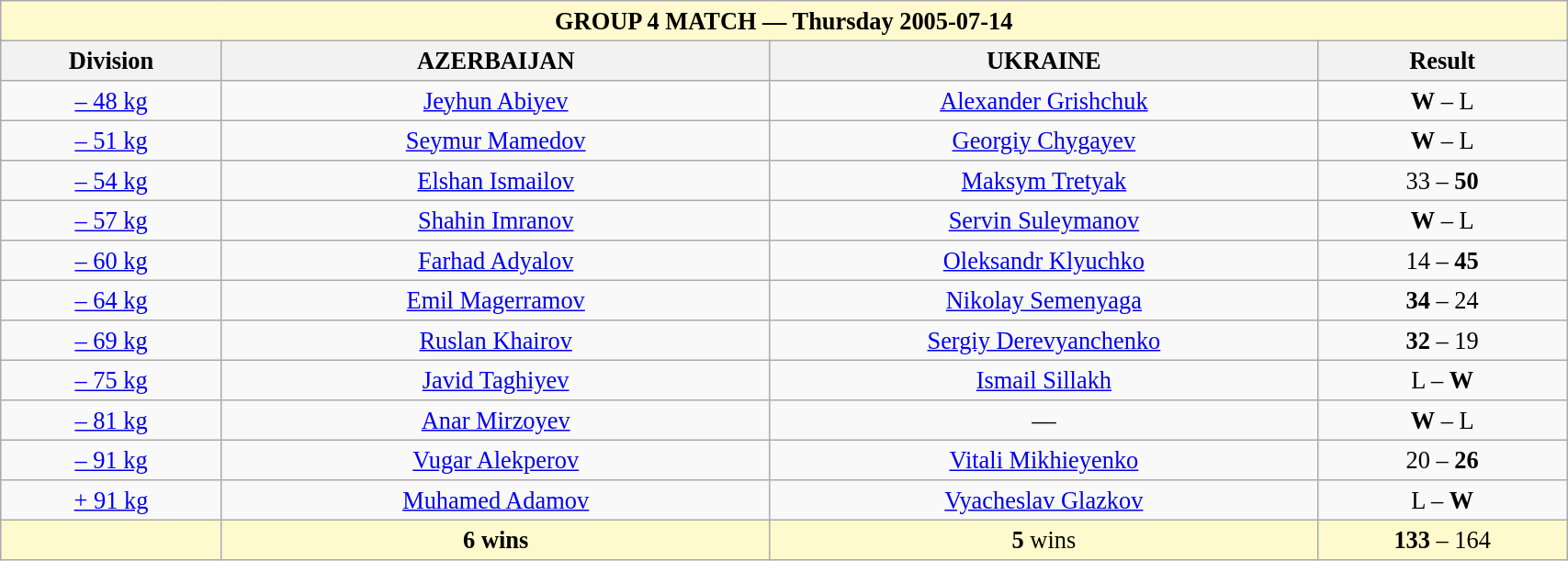<table class="wikitable" style=" text-align:center; font-size:110%;" width="90%">
<tr>
<th colspan="4" style=background:lemonchiffon>GROUP 4 MATCH — Thursday 2005-07-14</th>
</tr>
<tr>
<th>Division</th>
<th width=35%> AZERBAIJAN</th>
<th width=35%> UKRAINE</th>
<th>Result</th>
</tr>
<tr>
<td><a href='#'>– 48 kg</a></td>
<td><a href='#'>Jeyhun Abiyev</a></td>
<td><a href='#'>Alexander Grishchuk</a></td>
<td><strong>W</strong> – L </td>
</tr>
<tr>
<td><a href='#'>– 51 kg</a></td>
<td><a href='#'>Seymur Mamedov</a></td>
<td><a href='#'>Georgiy Chygayev</a></td>
<td><strong>W</strong> – L </td>
</tr>
<tr>
<td><a href='#'>– 54 kg</a></td>
<td><a href='#'>Elshan Ismailov</a></td>
<td><a href='#'>Maksym Tretyak</a></td>
<td>33 – <strong>50</strong></td>
</tr>
<tr>
<td><a href='#'>– 57 kg</a></td>
<td><a href='#'>Shahin Imranov</a></td>
<td><a href='#'>Servin Suleymanov</a></td>
<td><strong>W</strong> – L </td>
</tr>
<tr>
<td><a href='#'>– 60 kg</a></td>
<td><a href='#'>Farhad Adyalov</a></td>
<td><a href='#'>Oleksandr Klyuchko</a></td>
<td>14 – <strong>45</strong></td>
</tr>
<tr>
<td><a href='#'>– 64 kg</a></td>
<td><a href='#'>Emil Magerramov</a></td>
<td><a href='#'>Nikolay Semenyaga</a></td>
<td><strong>34</strong> – 24</td>
</tr>
<tr>
<td><a href='#'>– 69 kg</a></td>
<td><a href='#'>Ruslan Khairov</a></td>
<td><a href='#'>Sergiy Derevyanchenko</a></td>
<td><strong>32</strong> – 19</td>
</tr>
<tr>
<td><a href='#'>– 75 kg</a></td>
<td><a href='#'>Javid Taghiyev</a></td>
<td><a href='#'>Ismail Sillakh</a></td>
<td>L – <strong>W</strong></td>
</tr>
<tr>
<td><a href='#'>– 81 kg</a></td>
<td><a href='#'>Anar Mirzoyev</a></td>
<td>—</td>
<td><strong>W</strong> – L </td>
</tr>
<tr>
<td><a href='#'>– 91 kg</a></td>
<td><a href='#'>Vugar Alekperov</a></td>
<td><a href='#'>Vitali Mikhieyenko</a></td>
<td>20 – <strong>26</strong></td>
</tr>
<tr>
<td><a href='#'>+ 91 kg</a></td>
<td><a href='#'>Muhamed Adamov</a></td>
<td><a href='#'>Vyacheslav Glazkov</a></td>
<td>L – <strong>W</strong></td>
</tr>
<tr>
<td style=background:lemonchiffon></td>
<td style=background:lemonchiffon><strong>6 wins</strong></td>
<td style=background:lemonchiffon><strong>5</strong> wins</td>
<td style=background:lemonchiffon><strong>133</strong> – 164</td>
</tr>
</table>
